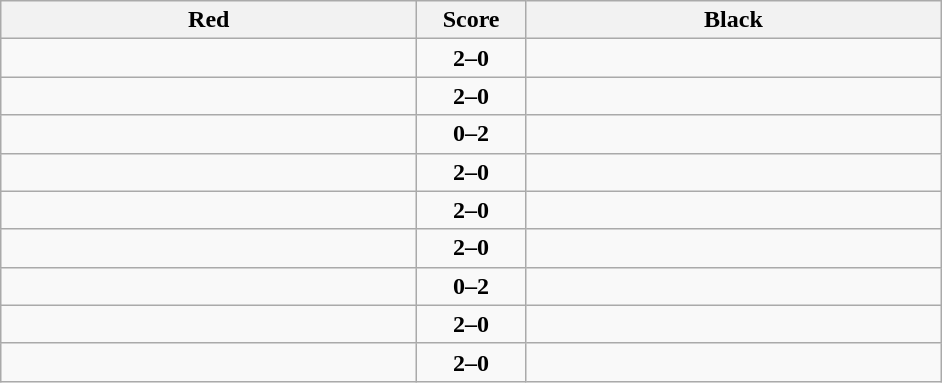<table class="wikitable" style="text-align: center;">
<tr>
<th align="right" width="270">Red</th>
<th width="65">Score</th>
<th align="left" width="270">Black</th>
</tr>
<tr>
<td align=left><strong></strong></td>
<td align=center><strong>2–0</strong></td>
<td align=left></td>
</tr>
<tr>
<td align=left><strong></strong></td>
<td align=center><strong>2–0</strong></td>
<td align=left></td>
</tr>
<tr>
<td align=left></td>
<td align=center><strong>0–2</strong></td>
<td align=left><strong></strong></td>
</tr>
<tr>
<td align=left><strong></strong></td>
<td align=center><strong>2–0</strong></td>
<td align=left></td>
</tr>
<tr>
<td align=left><strong></strong></td>
<td align=center><strong>2–0</strong></td>
<td align=left></td>
</tr>
<tr>
<td align=left><strong></strong></td>
<td align=center><strong>2–0</strong></td>
<td align=left></td>
</tr>
<tr>
<td align=left></td>
<td align=center><strong>0–2</strong></td>
<td align=left><strong></strong></td>
</tr>
<tr>
<td align=left><strong></strong></td>
<td align=center><strong>2–0</strong></td>
<td align=left></td>
</tr>
<tr>
<td align=left><strong></strong></td>
<td align=center><strong>2–0</strong></td>
<td align=left></td>
</tr>
</table>
